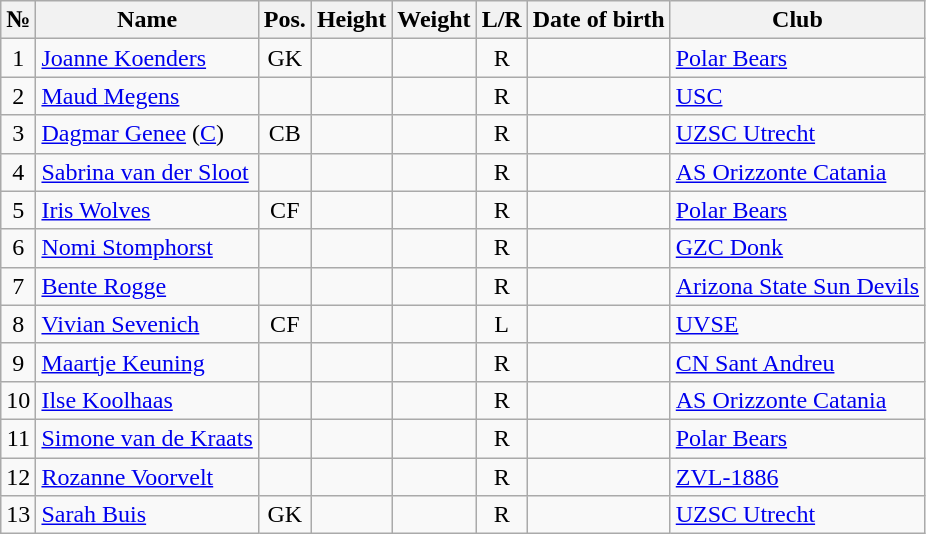<table class="wikitable sortable" text-align:center;">
<tr>
<th>№</th>
<th>Name</th>
<th>Pos.</th>
<th>Height</th>
<th>Weight</th>
<th>L/R</th>
<th>Date of birth</th>
<th>Club</th>
</tr>
<tr>
<td style="text-align:center;">1</td>
<td style="text-align:left;"><a href='#'>Joanne Koenders</a></td>
<td style="text-align:center;">GK</td>
<td></td>
<td></td>
<td style="text-align:center;">R</td>
<td style="text-align:left;"></td>
<td> <a href='#'>Polar Bears</a></td>
</tr>
<tr>
<td style="text-align:center;">2</td>
<td style="text-align:left;"><a href='#'>Maud Megens</a></td>
<td style="text-align:center;"></td>
<td></td>
<td></td>
<td style="text-align:center;">R</td>
<td style="text-align:left;"></td>
<td> <a href='#'>USC</a></td>
</tr>
<tr>
<td style="text-align:center;">3</td>
<td style="text-align:left;"><a href='#'>Dagmar Genee</a> (<a href='#'>C</a>)</td>
<td style="text-align:center;">CB</td>
<td></td>
<td></td>
<td style="text-align:center;">R</td>
<td style="text-align:left;"></td>
<td> <a href='#'>UZSC Utrecht</a></td>
</tr>
<tr>
<td style="text-align:center;">4</td>
<td style="text-align:left;"><a href='#'>Sabrina van der Sloot</a></td>
<td style="text-align:center;"></td>
<td></td>
<td></td>
<td style="text-align:center;">R</td>
<td style="text-align:left;"></td>
<td> <a href='#'>AS Orizzonte Catania</a></td>
</tr>
<tr>
<td style="text-align:center;">5</td>
<td style="text-align:left;"><a href='#'>Iris Wolves</a></td>
<td style="text-align:center;">CF</td>
<td></td>
<td></td>
<td style="text-align:center;">R</td>
<td style="text-align:left;"></td>
<td> <a href='#'>Polar Bears</a></td>
</tr>
<tr>
<td style="text-align:center;">6</td>
<td style="text-align:left;"><a href='#'>Nomi Stomphorst</a></td>
<td style="text-align:center;"></td>
<td></td>
<td></td>
<td style="text-align:center;">R</td>
<td style="text-align:left;"></td>
<td> <a href='#'>GZC Donk</a></td>
</tr>
<tr>
<td style="text-align:center;">7</td>
<td style="text-align:left;"><a href='#'>Bente Rogge</a></td>
<td style="text-align:center;"></td>
<td></td>
<td></td>
<td style="text-align:center;">R</td>
<td style="text-align:left;"></td>
<td> <a href='#'>Arizona State Sun Devils</a></td>
</tr>
<tr>
<td style="text-align:center;">8</td>
<td style="text-align:left;"><a href='#'>Vivian Sevenich</a></td>
<td style="text-align:center;">CF</td>
<td></td>
<td></td>
<td style="text-align:center;">L</td>
<td style="text-align:left;"></td>
<td> <a href='#'>UVSE</a></td>
</tr>
<tr>
<td style="text-align:center;">9</td>
<td style="text-align:left;"><a href='#'>Maartje Keuning</a></td>
<td style="text-align:center;"></td>
<td></td>
<td></td>
<td style="text-align:center;">R</td>
<td style="text-align:left;"></td>
<td> <a href='#'>CN Sant Andreu</a></td>
</tr>
<tr>
<td style="text-align:center;">10</td>
<td style="text-align:left;"><a href='#'>Ilse Koolhaas</a></td>
<td style="text-align:center;"></td>
<td></td>
<td></td>
<td style="text-align:center;">R</td>
<td style="text-align:left;"></td>
<td> <a href='#'>AS Orizzonte Catania</a></td>
</tr>
<tr>
<td style="text-align:center;">11</td>
<td style="text-align:left;"><a href='#'>Simone van de Kraats</a></td>
<td style="text-align:center;"></td>
<td></td>
<td></td>
<td style="text-align:center;">R</td>
<td style="text-align:left;"></td>
<td> <a href='#'>Polar Bears</a></td>
</tr>
<tr>
<td style="text-align:center;">12</td>
<td style="text-align:left;"><a href='#'>Rozanne Voorvelt</a></td>
<td style="text-align:center;"></td>
<td></td>
<td></td>
<td style="text-align:center;">R</td>
<td style="text-align:left;"></td>
<td> <a href='#'>ZVL-1886</a></td>
</tr>
<tr>
<td style="text-align:center;">13</td>
<td style="text-align:left;"><a href='#'>Sarah Buis</a></td>
<td style="text-align:center;">GK</td>
<td></td>
<td></td>
<td style="text-align:center;">R</td>
<td style="text-align:left;"></td>
<td> <a href='#'>UZSC Utrecht</a></td>
</tr>
</table>
